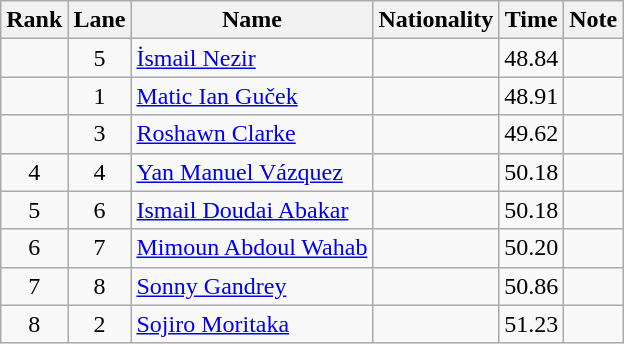<table class="wikitable sortable" style="text-align:center">
<tr>
<th>Rank</th>
<th>Lane</th>
<th>Name</th>
<th>Nationality</th>
<th>Time</th>
<th>Note</th>
</tr>
<tr>
<td></td>
<td>5</td>
<td align=left><a href='#'>İsmail Nezir</a></td>
<td align=left></td>
<td>48.84</td>
<td></td>
</tr>
<tr>
<td></td>
<td>1</td>
<td align=left><a href='#'>Matic Ian Guček</a></td>
<td align=left></td>
<td>48.91</td>
<td></td>
</tr>
<tr>
<td></td>
<td>3</td>
<td align=left><a href='#'>Roshawn Clarke</a></td>
<td align=left></td>
<td>49.62</td>
<td></td>
</tr>
<tr>
<td>4</td>
<td>4</td>
<td align=left><a href='#'>Yan Manuel Vázquez</a></td>
<td align=left></td>
<td>50.18 </td>
<td></td>
</tr>
<tr>
<td>5</td>
<td>6</td>
<td align=left><a href='#'>Ismail Doudai Abakar</a></td>
<td align=left></td>
<td>50.18 </td>
<td></td>
</tr>
<tr>
<td>6</td>
<td>7</td>
<td align=left><a href='#'>Mimoun Abdoul Wahab</a></td>
<td align=left></td>
<td>50.20</td>
<td></td>
</tr>
<tr>
<td>7</td>
<td>8</td>
<td align=left><a href='#'>Sonny Gandrey</a></td>
<td align=left></td>
<td>50.86</td>
<td></td>
</tr>
<tr>
<td>8</td>
<td>2</td>
<td align=left><a href='#'>Sojiro Moritaka</a></td>
<td align=left></td>
<td>51.23</td>
<td></td>
</tr>
</table>
